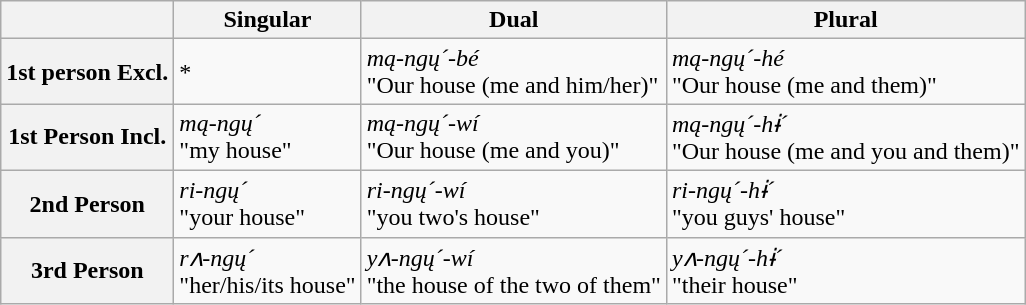<table class="wikitable">
<tr>
<th></th>
<th>Singular</th>
<th>Dual</th>
<th>Plural</th>
</tr>
<tr>
<th>1st person Excl.</th>
<td>*</td>
<td><em>mą-ngų´-bé</em> <br> "Our house (me and him/her)"</td>
<td><em>mą-ngų´-hé</em> <br> "Our house (me and them)"</td>
</tr>
<tr>
<th>1st Person Incl.</th>
<td><em>mą-ngų´</em> <br> "my house"</td>
<td><em>mą-ngų´-wí</em> <br> "Our house (me and you)"</td>
<td><em>mą-ngų´-hɨ´</em> <br> "Our house (me and you and them)"</td>
</tr>
<tr>
<th>2nd Person</th>
<td><em>ri-ngų´</em> <br> "your house"</td>
<td><em>ri-ngų´-wí</em> <br> "you two's house"</td>
<td><em>ri-ngų´-hɨ´</em> <br> "you guys' house"</td>
</tr>
<tr>
<th>3rd Person</th>
<td><em>rʌ-ngų´</em> <br> "her/his/its house"</td>
<td><em>yʌ-ngų´-wí</em> <br> "the house of the two of them"</td>
<td><em>yʌ-ngų´-hɨ´</em> <br> "their house"</td>
</tr>
</table>
